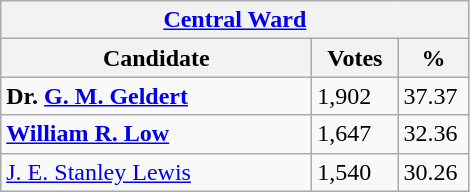<table class="wikitable">
<tr>
<th colspan="3"><a href='#'>Central Ward</a></th>
</tr>
<tr>
<th style="width: 200px">Candidate</th>
<th style="width: 50px">Votes</th>
<th style="width: 40px">%</th>
</tr>
<tr>
<td><strong>Dr. <a href='#'>G. M. Geldert</a></strong></td>
<td>1,902</td>
<td>37.37</td>
</tr>
<tr>
<td><strong><a href='#'>William R. Low</a></strong></td>
<td>1,647</td>
<td>32.36</td>
</tr>
<tr>
<td><a href='#'>J. E. Stanley Lewis</a></td>
<td>1,540</td>
<td>30.26</td>
</tr>
</table>
